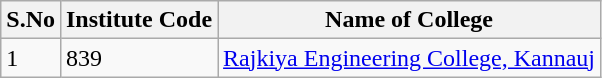<table class="wikitable sortable">
<tr>
<th>S.No</th>
<th>Institute Code</th>
<th>Name of College</th>
</tr>
<tr>
<td>1</td>
<td>839</td>
<td><a href='#'>Rajkiya Engineering College, Kannauj</a></td>
</tr>
</table>
